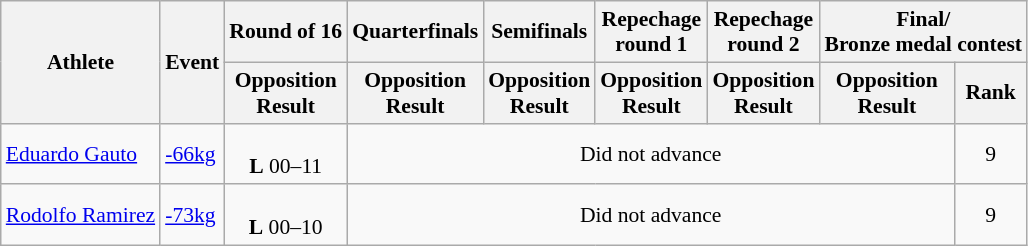<table class= wikitable style="font-size:90%">
<tr>
<th rowspan="2">Athlete</th>
<th rowspan="2">Event</th>
<th>Round of 16</th>
<th>Quarterfinals</th>
<th>Semifinals</th>
<th>Repechage <br>round 1</th>
<th>Repechage <br>round 2</th>
<th colspan="2">Final/<br>Bronze medal contest</th>
</tr>
<tr>
<th>Opposition<br>Result</th>
<th>Opposition<br>Result</th>
<th>Opposition<br>Result</th>
<th>Opposition<br>Result</th>
<th>Opposition<br>Result</th>
<th>Opposition<br>Result</th>
<th>Rank</th>
</tr>
<tr align=center>
<td align=left><a href='#'>Eduardo Gauto</a></td>
<td align=left><a href='#'>-66kg</a></td>
<td><br><strong>L</strong> 00–11</td>
<td colspan="5">Did not advance</td>
<td>9</td>
</tr>
<tr align=center>
<td align=left><a href='#'>Rodolfo Ramirez</a></td>
<td align=left><a href='#'>-73kg</a></td>
<td><br><strong>L</strong> 00–10</td>
<td colspan="5">Did not advance</td>
<td>9</td>
</tr>
</table>
